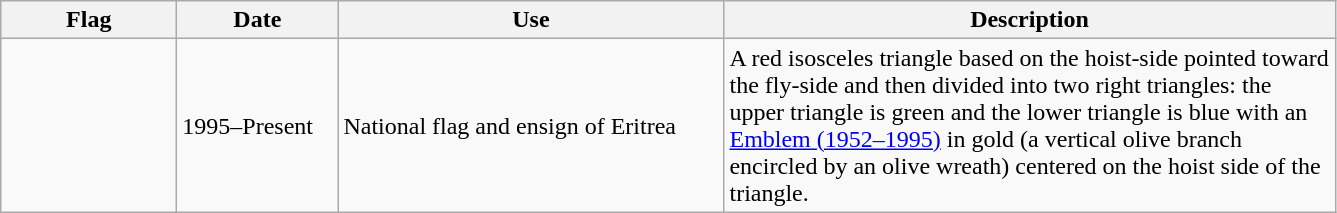<table class="wikitable" style="background:#f9f9f9">
<tr>
<th width="110">Flag</th>
<th width="100">Date</th>
<th width="250">Use</th>
<th width="400">Description</th>
</tr>
<tr>
<td></td>
<td>1995–Present</td>
<td>National flag and ensign of Eritrea</td>
<td>A red isosceles triangle based on the hoist-side pointed toward the fly-side and then divided into two right triangles: the upper triangle is green and the lower triangle is blue with an <a href='#'>Emblem (1952–1995)</a> in gold (a vertical olive branch encircled by an olive wreath) centered on the hoist side of the triangle.</td>
</tr>
</table>
